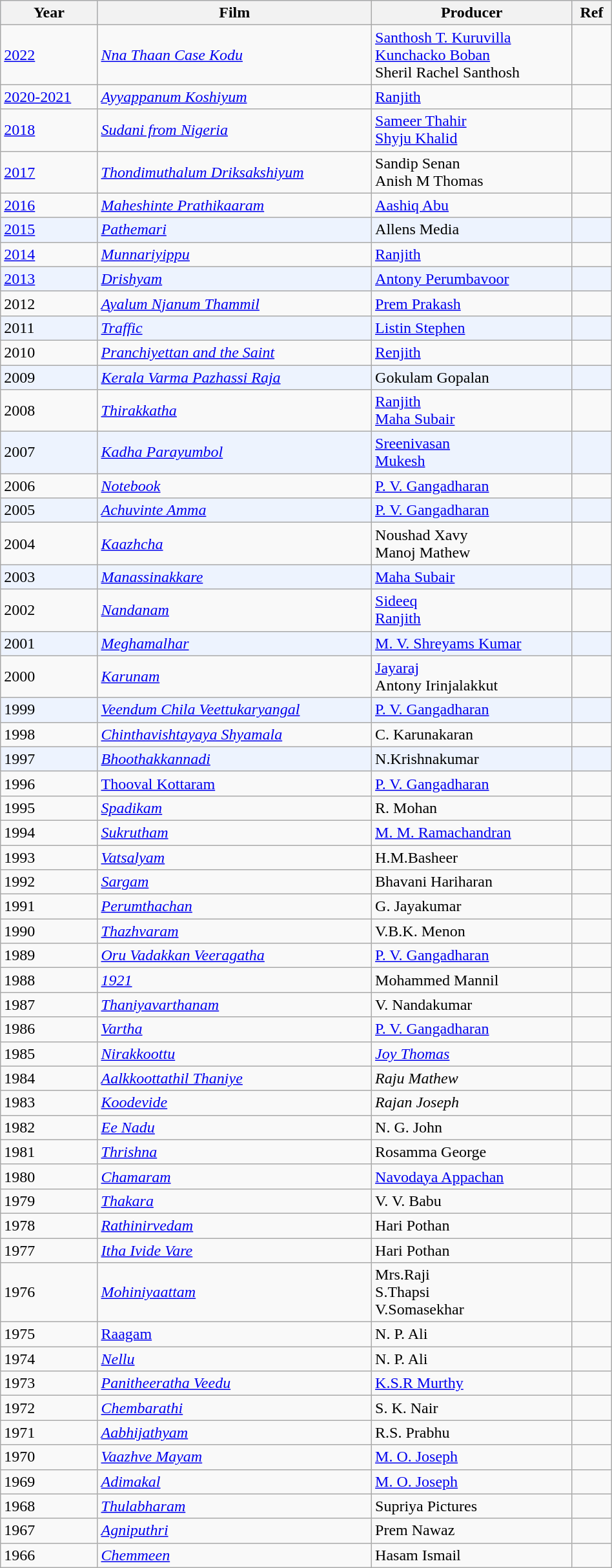<table class="wikitable sortable" style="width:50%;">
<tr style="background:#d1e4fd;">
<th>Year</th>
<th>Film</th>
<th>Producer</th>
<th>Ref</th>
</tr>
<tr>
<td><a href='#'>2022</a></td>
<td><em><a href='#'>Nna Thaan Case Kodu</a></em></td>
<td><a href='#'>Santhosh T. Kuruvilla</a><br><a href='#'>Kunchacko Boban</a><br>Sheril Rachel Santhosh</td>
<td></td>
</tr>
<tr>
<td><a href='#'>2020-2021</a></td>
<td><em><a href='#'>Ayyappanum Koshiyum</a></em></td>
<td><a href='#'>Ranjith</a></td>
<td><br></td>
</tr>
<tr>
<td><a href='#'>2018</a></td>
<td><em><a href='#'>Sudani from Nigeria</a></em></td>
<td><a href='#'>Sameer Thahir</a> <br> <a href='#'>Shyju Khalid</a></td>
<td></td>
</tr>
<tr>
<td><a href='#'>2017</a></td>
<td><em><a href='#'>Thondimuthalum Driksakshiyum</a></em></td>
<td>Sandip Senan <br> Anish M Thomas</td>
<td></td>
</tr>
<tr>
<td><a href='#'>2016</a></td>
<td><em><a href='#'>Maheshinte Prathikaaram</a></em></td>
<td><a href='#'>Aashiq Abu</a></td>
<td></td>
</tr>
<tr style="background:#edf3fe;">
<td><a href='#'>2015</a></td>
<td><em><a href='#'>Pathemari</a></em></td>
<td>Allens Media</td>
<td></td>
</tr>
<tr>
<td><a href='#'>2014</a></td>
<td><em><a href='#'>Munnariyippu</a></em></td>
<td><a href='#'>Ranjith</a></td>
<td></td>
</tr>
<tr style="background:#edf3fe;">
<td><a href='#'>2013</a></td>
<td><em><a href='#'>Drishyam</a></em></td>
<td><a href='#'>Antony Perumbavoor</a></td>
<td></td>
</tr>
<tr>
<td>2012</td>
<td><em><a href='#'>Ayalum Njanum Thammil</a></em></td>
<td><a href='#'>Prem Prakash</a></td>
<td></td>
</tr>
<tr style="background:#edf3fe;">
<td>2011</td>
<td><em><a href='#'>Traffic</a></em></td>
<td><a href='#'>Listin Stephen</a></td>
<td></td>
</tr>
<tr>
<td>2010</td>
<td><em><a href='#'>Pranchiyettan and the Saint</a></em></td>
<td><a href='#'>Renjith</a></td>
<td></td>
</tr>
<tr style="background:#edf3fe;">
<td>2009</td>
<td><em><a href='#'>Kerala Varma Pazhassi Raja</a></em></td>
<td>Gokulam Gopalan</td>
<td></td>
</tr>
<tr>
<td>2008</td>
<td><em><a href='#'>Thirakkatha</a></em></td>
<td><a href='#'>Ranjith</a> <br> <a href='#'>Maha Subair</a></td>
<td></td>
</tr>
<tr style="background:#edf3fe;">
<td>2007</td>
<td><em><a href='#'>Kadha Parayumbol</a></em></td>
<td><a href='#'>Sreenivasan</a> <br> <a href='#'>Mukesh</a></td>
<td></td>
</tr>
<tr>
<td>2006</td>
<td><em><a href='#'>Notebook</a></em></td>
<td><a href='#'>P. V. Gangadharan</a></td>
<td></td>
</tr>
<tr style="background:#edf3fe;">
<td>2005</td>
<td><em><a href='#'>Achuvinte Amma</a></em></td>
<td><a href='#'>P. V. Gangadharan</a></td>
<td></td>
</tr>
<tr>
<td>2004</td>
<td><em><a href='#'>Kaazhcha</a></em></td>
<td>Noushad Xavy <br> Manoj Mathew</td>
<td></td>
</tr>
<tr style="background:#edf3fe;">
<td>2003</td>
<td><em><a href='#'>Manassinakkare</a></em></td>
<td><a href='#'>Maha Subair</a></td>
<td></td>
</tr>
<tr>
<td>2002</td>
<td><em><a href='#'>Nandanam</a></em></td>
<td><a href='#'>Sideeq</a> <br> <a href='#'>Ranjith</a></td>
<td></td>
</tr>
<tr style="background:#edf3fe;">
<td>2001</td>
<td><em><a href='#'>Meghamalhar</a></em></td>
<td><a href='#'>M. V. Shreyams Kumar</a></td>
<td></td>
</tr>
<tr>
<td>2000</td>
<td><em><a href='#'>Karunam</a></em></td>
<td><a href='#'>Jayaraj</a> <br> Antony Irinjalakkut</td>
<td></td>
</tr>
<tr style="background:#edf3fe;">
<td>1999</td>
<td><em><a href='#'>Veendum Chila Veettukaryangal</a></em></td>
<td><a href='#'>P. V. Gangadharan</a></td>
<td></td>
</tr>
<tr>
<td>1998</td>
<td><em><a href='#'>Chinthavishtayaya Shyamala</a></em></td>
<td>C. Karunakaran</td>
<td></td>
</tr>
<tr style="background:#edf3fe;">
<td>1997</td>
<td><em><a href='#'>Bhoothakkannadi</a></em></td>
<td>N.Krishnakumar</td>
<td></td>
</tr>
<tr>
<td>1996</td>
<td><a href='#'>Thooval Kottaram</a></td>
<td><a href='#'>P. V. Gangadharan</a></td>
<td></td>
</tr>
<tr>
<td>1995</td>
<td><em><a href='#'>Spadikam</a></em></td>
<td>R. Mohan</td>
<td></td>
</tr>
<tr>
<td>1994</td>
<td><em><a href='#'>Sukrutham</a></em></td>
<td><a href='#'>M. M. Ramachandran</a></td>
<td></td>
</tr>
<tr>
<td>1993</td>
<td><em><a href='#'>Vatsalyam</a></em></td>
<td>H.M.Basheer</td>
<td></td>
</tr>
<tr>
<td>1992</td>
<td><em><a href='#'>Sargam</a></em></td>
<td>Bhavani Hariharan</td>
<td></td>
</tr>
<tr>
<td>1991</td>
<td><em><a href='#'>Perumthachan</a></em></td>
<td>G. Jayakumar</td>
<td></td>
</tr>
<tr>
<td>1990</td>
<td><em><a href='#'>Thazhvaram</a></em></td>
<td>V.B.K. Menon</td>
<td></td>
</tr>
<tr>
<td>1989</td>
<td><em><a href='#'>Oru Vadakkan Veeragatha</a></em></td>
<td><a href='#'>P. V. Gangadharan</a></td>
<td></td>
</tr>
<tr>
<td>1988</td>
<td><em><a href='#'>1921</a></em></td>
<td>Mohammed Mannil</td>
<td></td>
</tr>
<tr>
<td>1987</td>
<td><em><a href='#'>Thaniyavarthanam</a></em></td>
<td>V. Nandakumar</td>
<td></td>
</tr>
<tr>
<td>1986</td>
<td><em><a href='#'>Vartha</a></em></td>
<td><a href='#'>P. V. Gangadharan</a></td>
<td></td>
</tr>
<tr>
<td>1985</td>
<td><em><a href='#'>Nirakkoottu</a></em></td>
<td><em><a href='#'>Joy Thomas</a></em></td>
<td></td>
</tr>
<tr>
<td>1984</td>
<td><em><a href='#'>Aalkkoottathil Thaniye</a></em></td>
<td><em>Raju Mathew</em></td>
<td></td>
</tr>
<tr>
<td>1983</td>
<td><em><a href='#'>Koodevide</a></em></td>
<td><em>Rajan Joseph</em></td>
<td></td>
</tr>
<tr>
<td>1982</td>
<td><em><a href='#'>Ee Nadu</a></em></td>
<td>N. G. John</td>
<td></td>
</tr>
<tr>
<td>1981</td>
<td><em><a href='#'>Thrishna</a></em></td>
<td>Rosamma George</td>
<td></td>
</tr>
<tr>
<td>1980</td>
<td><em><a href='#'>Chamaram</a></em></td>
<td><a href='#'>Navodaya Appachan</a></td>
<td></td>
</tr>
<tr>
<td>1979</td>
<td><em><a href='#'>Thakara</a></em></td>
<td>V. V. Babu</td>
<td></td>
</tr>
<tr>
<td>1978</td>
<td><em><a href='#'>Rathinirvedam</a></em></td>
<td>Hari Pothan</td>
<td></td>
</tr>
<tr>
<td>1977</td>
<td><em><a href='#'>Itha Ivide Vare</a></em></td>
<td>Hari Pothan</td>
<td></td>
</tr>
<tr>
<td>1976</td>
<td><em><a href='#'>Mohiniyaattam</a></em></td>
<td>Mrs.Raji <br> S.Thapsi <br> V.Somasekhar</td>
<td></td>
</tr>
<tr>
<td>1975</td>
<td><a href='#'>Raagam</a></td>
<td>N. P. Ali</td>
<td></td>
</tr>
<tr>
<td>1974</td>
<td><em><a href='#'>Nellu</a></em></td>
<td>N. P. Ali</td>
<td></td>
</tr>
<tr>
<td>1973</td>
<td><em><a href='#'>Panitheeratha Veedu</a></em></td>
<td><a href='#'>K.S.R Murthy</a></td>
<td></td>
</tr>
<tr>
<td>1972</td>
<td><em><a href='#'>Chembarathi</a></em></td>
<td>S. K. Nair</td>
<td></td>
</tr>
<tr>
<td>1971</td>
<td><em><a href='#'>Aabhijathyam</a></em></td>
<td>R.S. Prabhu</td>
<td></td>
</tr>
<tr>
<td>1970</td>
<td><em><a href='#'>Vaazhve Mayam</a></em></td>
<td><a href='#'>M. O. Joseph</a></td>
<td></td>
</tr>
<tr>
<td>1969</td>
<td><em><a href='#'>Adimakal</a></em></td>
<td><a href='#'>M. O. Joseph</a></td>
<td></td>
</tr>
<tr>
<td>1968</td>
<td><em><a href='#'>Thulabharam</a></em></td>
<td>Supriya Pictures</td>
<td></td>
</tr>
<tr>
<td>1967</td>
<td><em><a href='#'>Agniputhri</a></em></td>
<td>Prem Nawaz</td>
<td></td>
</tr>
<tr>
<td>1966</td>
<td><em><a href='#'>Chemmeen</a></em></td>
<td>Hasam Ismail</td>
<td></td>
</tr>
</table>
